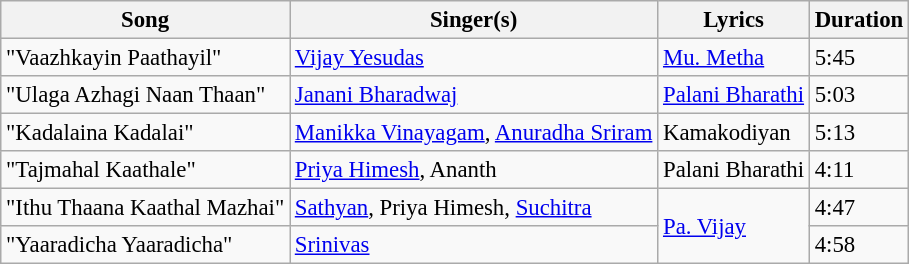<table class="wikitable" style="font-size:95%;">
<tr>
<th>Song</th>
<th>Singer(s)</th>
<th>Lyrics</th>
<th>Duration</th>
</tr>
<tr>
<td>"Vaazhkayin Paathayil"</td>
<td><a href='#'>Vijay Yesudas</a></td>
<td><a href='#'>Mu. Metha</a></td>
<td>5:45</td>
</tr>
<tr>
<td>"Ulaga Azhagi Naan Thaan"</td>
<td><a href='#'>Janani Bharadwaj</a></td>
<td><a href='#'>Palani Bharathi</a></td>
<td>5:03</td>
</tr>
<tr>
<td>"Kadalaina Kadalai"</td>
<td><a href='#'>Manikka Vinayagam</a>, <a href='#'>Anuradha Sriram</a></td>
<td>Kamakodiyan</td>
<td>5:13</td>
</tr>
<tr>
<td>"Tajmahal Kaathale"</td>
<td><a href='#'>Priya Himesh</a>, Ananth</td>
<td>Palani Bharathi</td>
<td>4:11</td>
</tr>
<tr>
<td>"Ithu Thaana Kaathal Mazhai"</td>
<td><a href='#'>Sathyan</a>, Priya Himesh, <a href='#'>Suchitra</a></td>
<td rowspan=2><a href='#'>Pa. Vijay</a></td>
<td>4:47</td>
</tr>
<tr>
<td>"Yaaradicha Yaaradicha"</td>
<td><a href='#'>Srinivas</a></td>
<td>4:58</td>
</tr>
</table>
